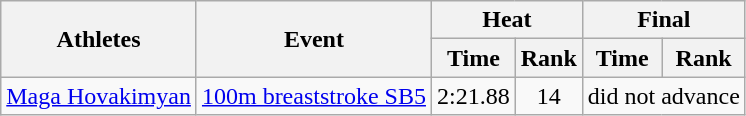<table class=wikitable>
<tr>
<th rowspan="2">Athletes</th>
<th rowspan="2">Event</th>
<th colspan="2">Heat</th>
<th colspan="2">Final</th>
</tr>
<tr>
<th>Time</th>
<th>Rank</th>
<th>Time</th>
<th>Rank</th>
</tr>
<tr align=center>
<td align=left><a href='#'>Maga Hovakimyan</a></td>
<td align=left><a href='#'>100m breaststroke SB5</a></td>
<td>2:21.88</td>
<td>14</td>
<td colspan=2>did not advance</td>
</tr>
</table>
